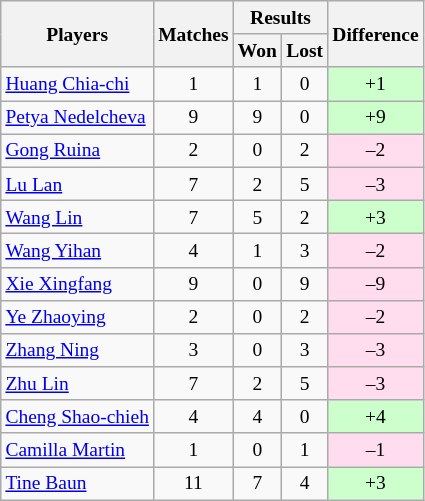<table class=wikitable style="text-align:center; font-size:small">
<tr>
<th rowspan="2">Players</th>
<th rowspan="2">Matches</th>
<th colspan="2">Results</th>
<th rowspan="2">Difference</th>
</tr>
<tr>
<th>Won</th>
<th>Lost</th>
</tr>
<tr>
<td align="left"> <a href='#'>Huang Chia-chi</a></td>
<td>1</td>
<td>1</td>
<td>0</td>
<td bgcolor="#ccffcc">+1</td>
</tr>
<tr>
<td align="left"> <a href='#'>Petya Nedelcheva</a></td>
<td>9</td>
<td>9</td>
<td>0</td>
<td bgcolor="#ccffcc">+9</td>
</tr>
<tr>
<td align="left"> <a href='#'>Gong Ruina</a></td>
<td>2</td>
<td>0</td>
<td>2</td>
<td bgcolor="#ffddee">–2</td>
</tr>
<tr>
<td align="left"> <a href='#'>Lu Lan</a></td>
<td>7</td>
<td>2</td>
<td>5</td>
<td bgcolor="#ffddee">–3</td>
</tr>
<tr>
<td align="left"> <a href='#'>Wang Lin</a></td>
<td>7</td>
<td>5</td>
<td>2</td>
<td bgcolor="#ccffcc">+3</td>
</tr>
<tr>
<td align="left"> <a href='#'>Wang Yihan</a></td>
<td>4</td>
<td>1</td>
<td>3</td>
<td bgcolor="#ffddee">–2</td>
</tr>
<tr>
<td align="left"> <a href='#'>Xie Xingfang</a></td>
<td>9</td>
<td>0</td>
<td>9</td>
<td bgcolor="#ffddee">–9</td>
</tr>
<tr>
<td align="left"> <a href='#'>Ye Zhaoying</a></td>
<td>2</td>
<td>0</td>
<td>2</td>
<td bgcolor="#ffddee">–2</td>
</tr>
<tr>
<td align="left"> <a href='#'>Zhang Ning</a></td>
<td>3</td>
<td>0</td>
<td>3</td>
<td bgcolor="#ffddee">–3</td>
</tr>
<tr>
<td align="left"> <a href='#'>Zhu Lin</a></td>
<td>7</td>
<td>2</td>
<td>5</td>
<td bgcolor="#ffddee">–3</td>
</tr>
<tr>
<td align="left"> <a href='#'>Cheng Shao-chieh</a></td>
<td>4</td>
<td>4</td>
<td>0</td>
<td bgcolor="#ccffcc">+4</td>
</tr>
<tr>
<td align="left"> <a href='#'>Camilla Martin</a></td>
<td>1</td>
<td>0</td>
<td>1</td>
<td bgcolor="#ffddee">–1</td>
</tr>
<tr>
<td align="left"> <a href='#'>Tine Baun</a></td>
<td>11</td>
<td>7</td>
<td>4</td>
<td bgcolor="#ccffcc">+3</td>
</tr>
</table>
